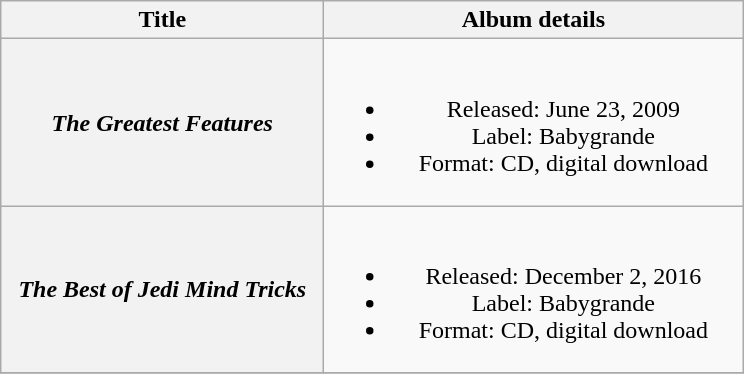<table class="wikitable plainrowheaders" style="text-align:center;">
<tr>
<th scope="col" rowspan="1" style="width:13em;">Title</th>
<th scope="col" rowspan="1" style="width:17em;">Album details</th>
</tr>
<tr>
<th scope="row"><em>The Greatest Features</em></th>
<td><br><ul><li>Released: June 23, 2009</li><li>Label: Babygrande</li><li>Format: CD, digital download</li></ul></td>
</tr>
<tr>
<th scope="row"><em>The Best of Jedi Mind Tricks</em></th>
<td><br><ul><li>Released: December 2, 2016</li><li>Label: Babygrande</li><li>Format: CD, digital download</li></ul></td>
</tr>
<tr>
</tr>
</table>
